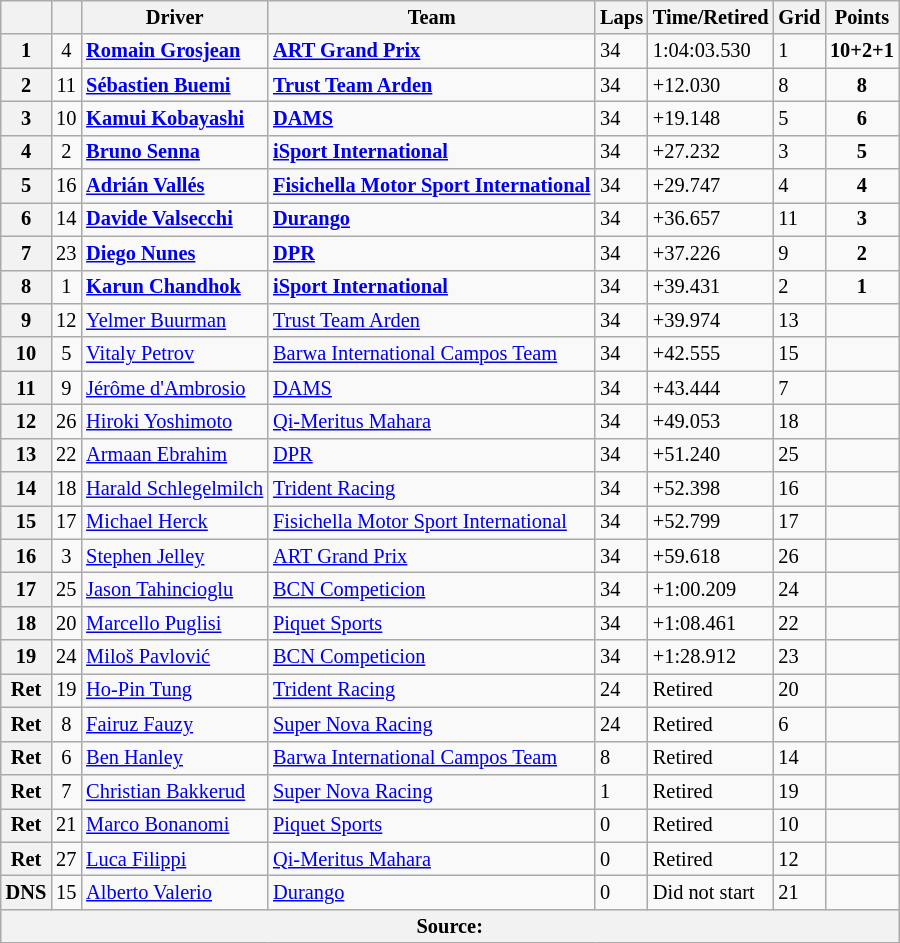<table class="wikitable" style="font-size: 85%">
<tr>
<th></th>
<th></th>
<th>Driver</th>
<th>Team</th>
<th>Laps</th>
<th>Time/Retired</th>
<th>Grid</th>
<th>Points</th>
</tr>
<tr>
<th>1</th>
<td align="center">4</td>
<td> <strong><a href='#'>Romain Grosjean</a></strong></td>
<td><strong><a href='#'>ART Grand Prix</a></strong></td>
<td>34</td>
<td>1:04:03.530</td>
<td>1</td>
<td align="center"><strong>10+2+1</strong></td>
</tr>
<tr>
<th>2</th>
<td align="center">11</td>
<td> <strong><a href='#'>Sébastien Buemi</a></strong></td>
<td><strong><a href='#'>Trust Team Arden</a></strong></td>
<td>34</td>
<td>+12.030</td>
<td>8</td>
<td align="center"><strong>8</strong></td>
</tr>
<tr>
<th>3</th>
<td align="center">10</td>
<td> <strong><a href='#'>Kamui Kobayashi</a></strong></td>
<td><strong><a href='#'>DAMS</a></strong></td>
<td>34</td>
<td>+19.148</td>
<td>5</td>
<td align="center"><strong>6</strong></td>
</tr>
<tr>
<th>4</th>
<td align="center">2</td>
<td> <strong><a href='#'>Bruno Senna</a></strong></td>
<td><strong><a href='#'>iSport International</a></strong></td>
<td>34</td>
<td>+27.232</td>
<td>3</td>
<td align="center"><strong>5</strong></td>
</tr>
<tr>
<th>5</th>
<td align="center">16</td>
<td> <strong><a href='#'>Adrián Vallés</a></strong></td>
<td><strong><a href='#'>Fisichella Motor Sport International</a></strong></td>
<td>34</td>
<td>+29.747</td>
<td>4</td>
<td align="center"><strong>4</strong></td>
</tr>
<tr>
<th>6</th>
<td align="center">14</td>
<td> <strong><a href='#'>Davide Valsecchi</a></strong></td>
<td><strong><a href='#'>Durango</a></strong></td>
<td>34</td>
<td>+36.657</td>
<td>11</td>
<td align="center"><strong>3</strong></td>
</tr>
<tr>
<th>7</th>
<td align="center">23</td>
<td> <strong><a href='#'>Diego Nunes</a></strong></td>
<td><strong><a href='#'>DPR</a></strong></td>
<td>34</td>
<td>+37.226</td>
<td>9</td>
<td align="center"><strong>2</strong></td>
</tr>
<tr>
<th>8</th>
<td align="center">1</td>
<td> <strong><a href='#'>Karun Chandhok</a></strong></td>
<td><strong><a href='#'>iSport International</a></strong></td>
<td>34</td>
<td>+39.431</td>
<td>2</td>
<td align="center"><strong>1</strong></td>
</tr>
<tr>
<th>9</th>
<td align="center">12</td>
<td> <a href='#'>Yelmer Buurman</a></td>
<td><a href='#'>Trust Team Arden</a></td>
<td>34</td>
<td>+39.974</td>
<td>13</td>
<td></td>
</tr>
<tr>
<th>10</th>
<td align="center">5</td>
<td> <a href='#'>Vitaly Petrov</a></td>
<td><a href='#'>Barwa International Campos Team</a></td>
<td>34</td>
<td>+42.555</td>
<td>15</td>
<td></td>
</tr>
<tr>
<th>11</th>
<td align="center">9</td>
<td> <a href='#'>Jérôme d'Ambrosio</a></td>
<td><a href='#'>DAMS</a></td>
<td>34</td>
<td>+43.444</td>
<td>7</td>
<td></td>
</tr>
<tr>
<th>12</th>
<td align="center">26</td>
<td> <a href='#'>Hiroki Yoshimoto</a></td>
<td><a href='#'>Qi-Meritus Mahara</a></td>
<td>34</td>
<td>+49.053</td>
<td>18</td>
<td></td>
</tr>
<tr>
<th>13</th>
<td align="center">22</td>
<td> <a href='#'>Armaan Ebrahim</a></td>
<td><a href='#'>DPR</a></td>
<td>34</td>
<td>+51.240</td>
<td>25</td>
<td></td>
</tr>
<tr>
<th>14</th>
<td align="center">18</td>
<td> <a href='#'>Harald Schlegelmilch</a></td>
<td><a href='#'>Trident Racing</a></td>
<td>34</td>
<td>+52.398</td>
<td>16</td>
<td></td>
</tr>
<tr>
<th>15</th>
<td align="center">17</td>
<td> <a href='#'>Michael Herck</a></td>
<td><a href='#'>Fisichella Motor Sport International</a></td>
<td>34</td>
<td>+52.799</td>
<td>17</td>
<td></td>
</tr>
<tr>
<th>16</th>
<td align="center">3</td>
<td> <a href='#'>Stephen Jelley</a></td>
<td><a href='#'>ART Grand Prix</a></td>
<td>34</td>
<td>+59.618</td>
<td>26</td>
<td></td>
</tr>
<tr>
<th>17</th>
<td align="center">25</td>
<td> <a href='#'>Jason Tahincioglu</a></td>
<td><a href='#'>BCN Competicion</a></td>
<td>34</td>
<td>+1:00.209</td>
<td>24</td>
<td></td>
</tr>
<tr>
<th>18</th>
<td align="center">20</td>
<td> <a href='#'>Marcello Puglisi</a></td>
<td><a href='#'>Piquet Sports</a></td>
<td>34</td>
<td>+1:08.461</td>
<td>22</td>
<td></td>
</tr>
<tr>
<th>19</th>
<td align="center">24</td>
<td> <a href='#'>Miloš Pavlović</a></td>
<td><a href='#'>BCN Competicion</a></td>
<td>34</td>
<td>+1:28.912</td>
<td>23</td>
<td></td>
</tr>
<tr>
<th>Ret</th>
<td align="center">19</td>
<td> <a href='#'>Ho-Pin Tung</a></td>
<td><a href='#'>Trident Racing</a></td>
<td>24</td>
<td>Retired</td>
<td>20</td>
<td></td>
</tr>
<tr>
<th>Ret</th>
<td align="center">8</td>
<td> <a href='#'>Fairuz Fauzy</a></td>
<td><a href='#'>Super Nova Racing</a></td>
<td>24</td>
<td>Retired</td>
<td>6</td>
<td></td>
</tr>
<tr>
<th>Ret</th>
<td align="center">6</td>
<td> <a href='#'>Ben Hanley</a></td>
<td><a href='#'>Barwa International Campos Team</a></td>
<td>8</td>
<td>Retired</td>
<td>14</td>
<td></td>
</tr>
<tr>
<th>Ret</th>
<td align="center">7</td>
<td> <a href='#'>Christian Bakkerud</a></td>
<td><a href='#'>Super Nova Racing</a></td>
<td>1</td>
<td>Retired</td>
<td>19</td>
<td></td>
</tr>
<tr>
<th>Ret</th>
<td align="center">21</td>
<td> <a href='#'>Marco Bonanomi</a></td>
<td><a href='#'>Piquet Sports</a></td>
<td>0</td>
<td>Retired</td>
<td>10</td>
<td></td>
</tr>
<tr>
<th>Ret</th>
<td align="center">27</td>
<td> <a href='#'>Luca Filippi</a></td>
<td><a href='#'>Qi-Meritus Mahara</a></td>
<td>0</td>
<td>Retired</td>
<td>12</td>
<td></td>
</tr>
<tr>
<th>DNS</th>
<td align="center">15</td>
<td> <a href='#'>Alberto Valerio</a></td>
<td><a href='#'>Durango</a></td>
<td>0</td>
<td>Did not start</td>
<td>21</td>
<td></td>
</tr>
<tr>
<th colspan="8">Source:</th>
</tr>
</table>
